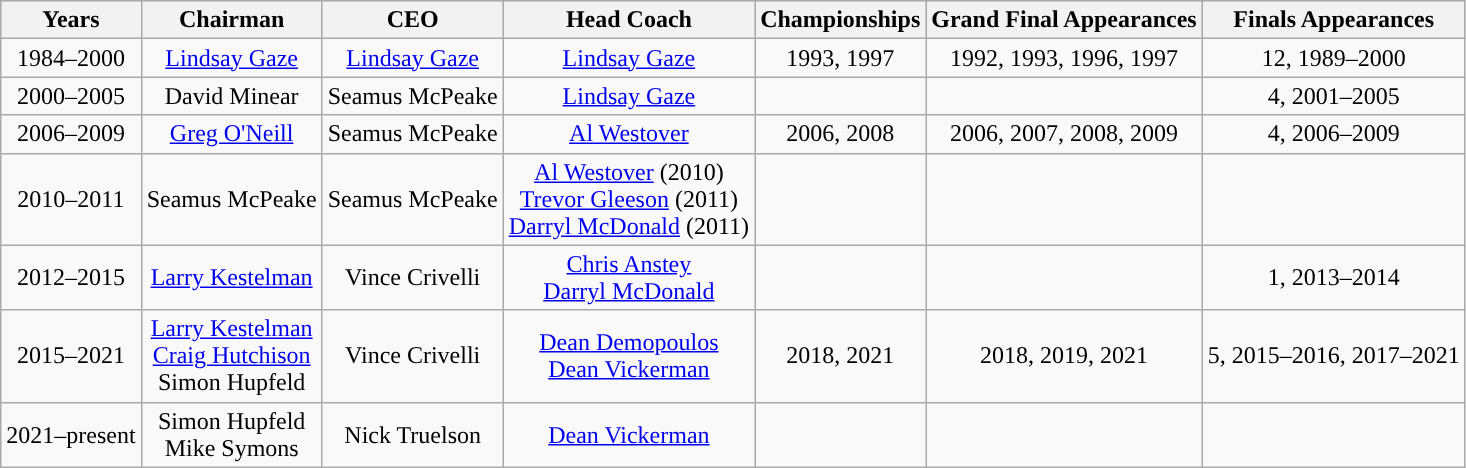<table class="wikitable" style="text-align: center;">
<tr bgcolor="#cccccc">
<th>Years</th>
<th>Chairman</th>
<th>CEO</th>
<th>Head Coach</th>
<th>Championships</th>
<th>Grand Final Appearances</th>
<th>Finals Appearances</th>
</tr>
<tr>
<td>1984–2000</td>
<td><a href='#'>Lindsay Gaze</a></td>
<td><a href='#'>Lindsay Gaze</a></td>
<td><a href='#'>Lindsay Gaze</a></td>
<td>1993, 1997</td>
<td>1992, 1993, 1996, 1997</td>
<td>12, 1989–2000</td>
</tr>
<tr>
<td>2000–2005</td>
<td>David Minear</td>
<td>Seamus McPeake</td>
<td><a href='#'>Lindsay Gaze</a></td>
<td></td>
<td></td>
<td>4, 2001–2005</td>
</tr>
<tr>
<td>2006–2009</td>
<td><a href='#'>Greg O'Neill</a></td>
<td>Seamus McPeake</td>
<td><a href='#'>Al Westover</a></td>
<td>2006, 2008</td>
<td>2006, 2007, 2008, 2009</td>
<td>4, 2006–2009</td>
</tr>
<tr>
<td>2010–2011</td>
<td>Seamus McPeake</td>
<td>Seamus McPeake</td>
<td><a href='#'>Al Westover</a> (2010)<br><a href='#'>Trevor Gleeson</a> (2011)<br><a href='#'>Darryl McDonald</a> (2011)</td>
<td></td>
<td></td>
<td></td>
</tr>
<tr>
<td>2012–2015</td>
<td><a href='#'>Larry Kestelman</a></td>
<td>Vince Crivelli</td>
<td><a href='#'>Chris Anstey</a> <br> <a href='#'>Darryl McDonald</a></td>
<td></td>
<td></td>
<td>1, 2013–2014</td>
</tr>
<tr>
<td>2015–2021</td>
<td><a href='#'>Larry Kestelman</a> <br> <a href='#'>Craig Hutchison</a> <br> Simon Hupfeld</td>
<td>Vince Crivelli</td>
<td><a href='#'>Dean Demopoulos</a> <br> <a href='#'>Dean Vickerman</a></td>
<td>2018, 2021</td>
<td>2018, 2019, 2021</td>
<td>5, 2015–2016, 2017–2021</td>
</tr>
<tr>
<td>2021–present</td>
<td>Simon Hupfeld <br> Mike Symons</td>
<td>Nick Truelson</td>
<td><a href='#'>Dean Vickerman</a></td>
<td></td>
<td></td>
<td></td>
</tr>
</table>
